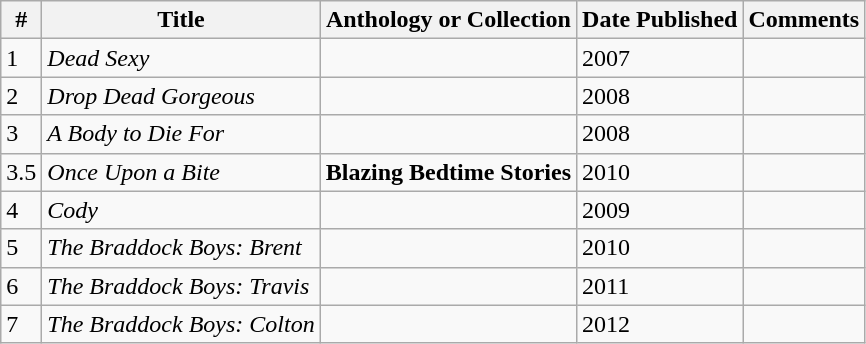<table class="wikitable">
<tr>
<th>#</th>
<th>Title</th>
<th>Anthology or Collection</th>
<th>Date Published</th>
<th>Comments</th>
</tr>
<tr>
<td>1</td>
<td><em>Dead Sexy</em></td>
<td></td>
<td>2007</td>
<td></td>
</tr>
<tr>
<td>2</td>
<td><em>Drop Dead Gorgeous</em></td>
<td></td>
<td>2008</td>
<td></td>
</tr>
<tr>
<td>3</td>
<td><em>A Body to Die For</em></td>
<td></td>
<td>2008</td>
<td></td>
</tr>
<tr>
<td>3.5</td>
<td><em>Once Upon a Bite</em></td>
<td><strong>Blazing Bedtime Stories</strong></td>
<td>2010</td>
<td></td>
</tr>
<tr>
<td>4</td>
<td><em>Cody</em></td>
<td></td>
<td>2009</td>
<td></td>
</tr>
<tr>
<td>5</td>
<td><em>The Braddock Boys: Brent</em></td>
<td></td>
<td>2010</td>
<td></td>
</tr>
<tr>
<td>6</td>
<td><em>The Braddock Boys: Travis</em></td>
<td></td>
<td>2011</td>
<td></td>
</tr>
<tr>
<td>7</td>
<td><em>The Braddock Boys: Colton</em></td>
<td></td>
<td>2012</td>
<td></td>
</tr>
</table>
